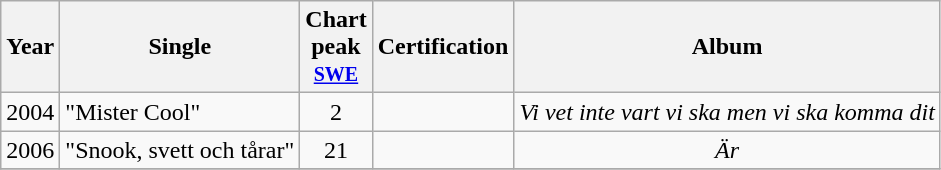<table class="wikitable">
<tr>
<th>Year</th>
<th>Single</th>
<th>Chart <br>peak<br><small><a href='#'>SWE</a><br></small></th>
<th>Certification</th>
<th>Album</th>
</tr>
<tr>
<td>2004</td>
<td style="text-align:left;">"Mister Cool"</td>
<td style="text-align:center;">2</td>
<td style="text-align:center;"></td>
<td style="text-align:center;"><em>Vi vet inte vart vi ska men vi ska komma dit</em></td>
</tr>
<tr>
<td>2006</td>
<td style="text-align:left;">"Snook, svett och tårar"</td>
<td style="text-align:center;">21</td>
<td style="text-align:center;"></td>
<td style="text-align:center;"><em>Är</em></td>
</tr>
<tr>
</tr>
</table>
